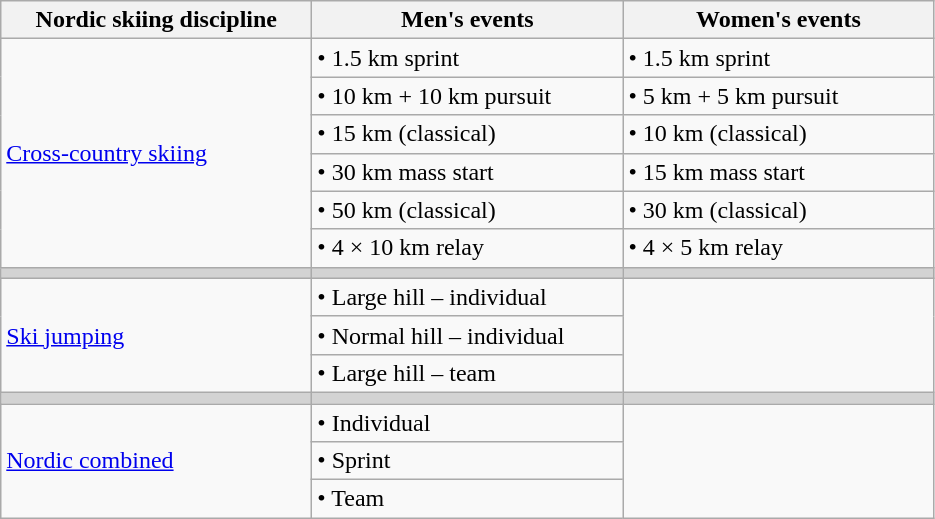<table class="wikitable">
<tr>
<th width=200!>Nordic skiing discipline</th>
<th width=200!>Men's events</th>
<th width=200!>Women's events</th>
</tr>
<tr>
<td rowspan=6><a href='#'>Cross-country skiing</a></td>
<td>• 1.5 km sprint</td>
<td>• 1.5 km sprint</td>
</tr>
<tr>
<td>• 10 km + 10 km pursuit</td>
<td>• 5 km + 5 km pursuit</td>
</tr>
<tr>
<td>• 15 km (classical)</td>
<td>• 10 km (classical)</td>
</tr>
<tr>
<td>• 30 km mass start</td>
<td>• 15 km mass start</td>
</tr>
<tr>
<td>• 50 km (classical)</td>
<td>• 30 km (classical)</td>
</tr>
<tr>
<td>• 4 × 10 km relay</td>
<td>• 4 × 5 km relay</td>
</tr>
<tr bgcolor=lightgray>
<td></td>
<td></td>
<td></td>
</tr>
<tr>
<td rowspan=3><a href='#'>Ski jumping</a></td>
<td>• Large hill – individual</td>
<td rowspan=3></td>
</tr>
<tr>
<td>• Normal hill – individual</td>
</tr>
<tr>
<td>• Large hill – team</td>
</tr>
<tr bgcolor=lightgray>
<td></td>
<td></td>
<td></td>
</tr>
<tr>
<td rowspan=3><a href='#'>Nordic combined</a></td>
<td>• Individual</td>
<td rowspan=3></td>
</tr>
<tr>
<td>• Sprint</td>
</tr>
<tr>
<td>• Team</td>
</tr>
</table>
